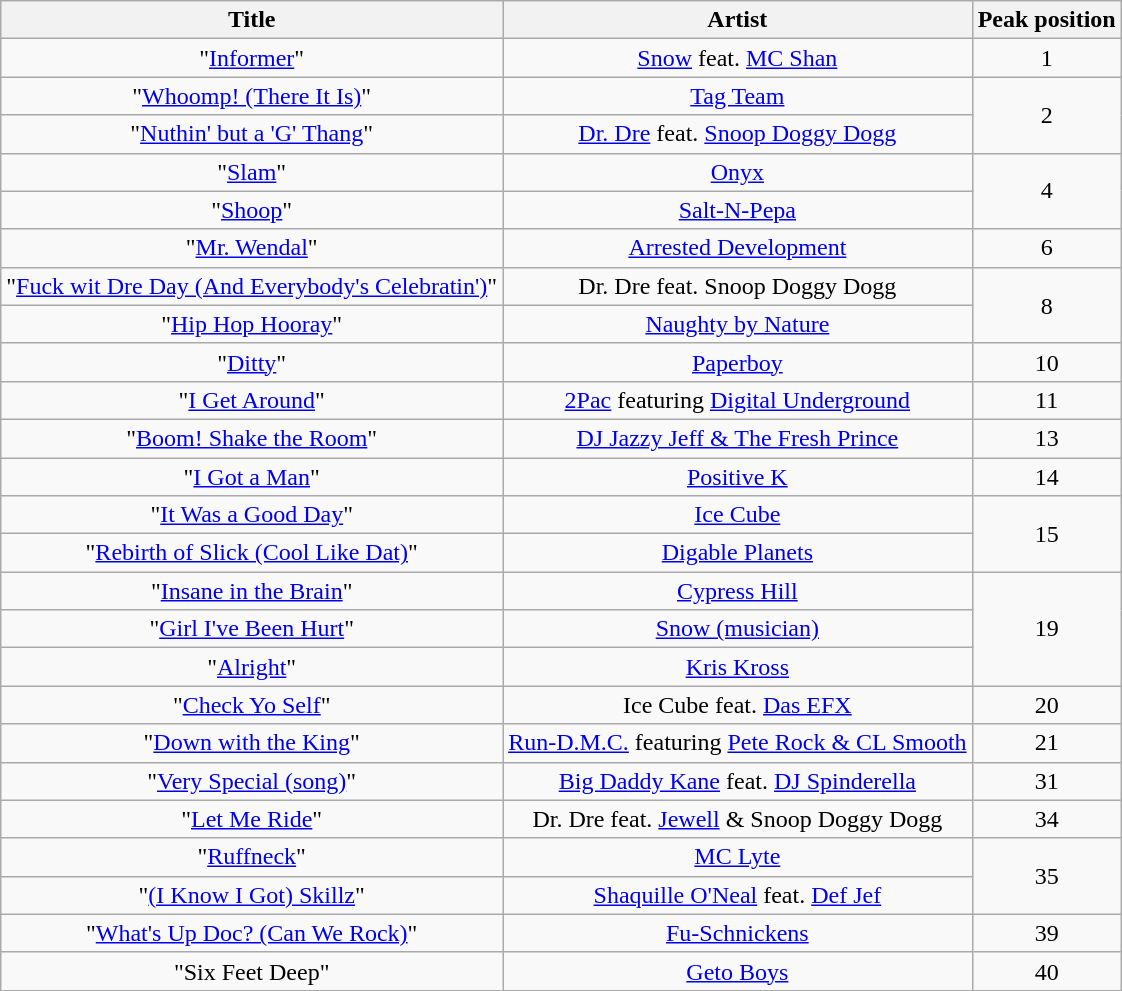<table class="wikitable sortable plainrowheaders" style="text-align:center;">
<tr>
<th scope="col">Title</th>
<th scope="col">Artist</th>
<th scope="col">Peak position</th>
</tr>
<tr>
<td>"<a href='#'>Informer</a>"</td>
<td><a href='#'>Snow</a> feat. <a href='#'>MC Shan</a></td>
<td>1</td>
</tr>
<tr>
<td>"<a href='#'>Whoomp! (There It Is)</a>"</td>
<td><a href='#'>Tag Team</a></td>
<td rowspan="2">2</td>
</tr>
<tr>
<td>"<a href='#'>Nuthin' but a 'G' Thang</a>"</td>
<td><a href='#'>Dr. Dre</a> feat. <a href='#'>Snoop Doggy Dogg</a></td>
</tr>
<tr>
<td>"<a href='#'>Slam</a>"</td>
<td><a href='#'>Onyx</a></td>
<td rowspan="2">4</td>
</tr>
<tr>
<td>"<a href='#'>Shoop</a>"</td>
<td><a href='#'>Salt-N-Pepa</a></td>
</tr>
<tr>
<td>"<a href='#'>Mr. Wendal</a>"</td>
<td><a href='#'>Arrested Development</a></td>
<td>6</td>
</tr>
<tr>
<td>"<a href='#'>Fuck wit Dre Day (And Everybody's Celebratin')</a>"</td>
<td>Dr. Dre feat. Snoop Doggy Dogg</td>
<td rowspan="2">8</td>
</tr>
<tr>
<td>"<a href='#'>Hip Hop Hooray</a>"</td>
<td><a href='#'>Naughty by Nature</a></td>
</tr>
<tr>
<td>"<a href='#'>Ditty</a>"</td>
<td><a href='#'>Paperboy</a></td>
<td>10</td>
</tr>
<tr>
<td>"<a href='#'>I Get Around</a>"</td>
<td><a href='#'>2Pac</a> featuring <a href='#'>Digital Underground</a></td>
<td>11</td>
</tr>
<tr>
<td>"<a href='#'>Boom! Shake the Room</a>"</td>
<td><a href='#'>DJ Jazzy Jeff & The Fresh Prince</a></td>
<td>13</td>
</tr>
<tr>
<td>"<a href='#'>I Got a Man</a>"</td>
<td><a href='#'>Positive K</a></td>
<td>14</td>
</tr>
<tr>
<td>"<a href='#'>It Was a Good Day</a>"</td>
<td><a href='#'>Ice Cube</a></td>
<td rowspan="2">15</td>
</tr>
<tr>
<td>"<a href='#'>Rebirth of Slick (Cool Like Dat)</a>"</td>
<td><a href='#'>Digable Planets</a></td>
</tr>
<tr>
<td>"<a href='#'>Insane in the Brain</a>"</td>
<td><a href='#'>Cypress Hill</a></td>
<td rowspan="3">19</td>
</tr>
<tr>
<td>"<a href='#'>Girl I've Been Hurt</a>"</td>
<td><a href='#'>Snow (musician)</a></td>
</tr>
<tr>
<td>"<a href='#'>Alright</a>"</td>
<td><a href='#'>Kris Kross</a></td>
</tr>
<tr>
<td>"<a href='#'>Check Yo Self</a>"</td>
<td>Ice Cube feat. <a href='#'>Das EFX</a></td>
<td>20</td>
</tr>
<tr>
<td>"<a href='#'>Down with the King</a>"</td>
<td><a href='#'>Run-D.M.C.</a> featuring <a href='#'>Pete Rock & CL Smooth</a></td>
<td>21</td>
</tr>
<tr>
<td>"<a href='#'>Very Special (song)</a>"</td>
<td><a href='#'>Big Daddy Kane</a> feat. <a href='#'>DJ Spinderella</a></td>
<td>31</td>
</tr>
<tr>
<td>"<a href='#'>Let Me Ride</a>"</td>
<td>Dr. Dre feat. <a href='#'>Jewell</a> & Snoop Doggy Dogg</td>
<td>34</td>
</tr>
<tr>
<td>"<a href='#'>Ruffneck</a>"</td>
<td><a href='#'>MC Lyte</a></td>
<td rowspan="2">35</td>
</tr>
<tr>
<td>"<a href='#'>(I Know I Got) Skillz</a>"</td>
<td><a href='#'>Shaquille O'Neal</a> feat. <a href='#'>Def Jef</a></td>
</tr>
<tr>
<td>"<a href='#'>What's Up Doc? (Can We Rock)</a>"</td>
<td><a href='#'>Fu-Schnickens</a></td>
<td>39</td>
</tr>
<tr>
<td>"Six Feet Deep"</td>
<td><a href='#'>Geto Boys</a></td>
<td>40</td>
</tr>
</table>
